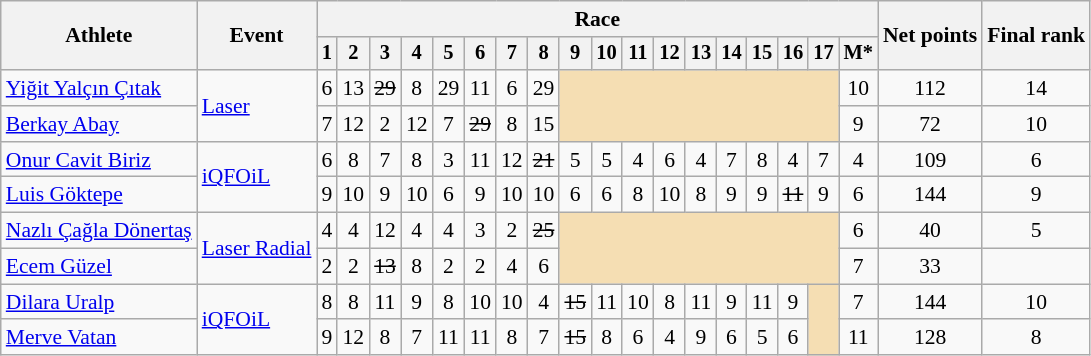<table class=wikitable style="font-size:90%; text-align:center">
<tr>
<th rowspan=2>Athlete</th>
<th rowspan=2>Event</th>
<th colspan=18>Race</th>
<th rowspan=2>Net points</th>
<th rowspan=2>Final rank</th>
</tr>
<tr style="font-size:95%">
<th>1</th>
<th>2</th>
<th>3</th>
<th>4</th>
<th>5</th>
<th>6</th>
<th>7</th>
<th>8</th>
<th>9</th>
<th>10</th>
<th>11</th>
<th>12</th>
<th>13</th>
<th>14</th>
<th>15</th>
<th>16</th>
<th>17</th>
<th>M*</th>
</tr>
<tr>
<td align=left><a href='#'>Yiğit Yalçın Çıtak</a></td>
<td align=left rowspan=2><a href='#'>Laser</a></td>
<td>6</td>
<td>13</td>
<td><s>29</s></td>
<td>8</td>
<td>29</td>
<td>11</td>
<td>6</td>
<td>29</td>
<td colspan=9 rowspan=2 bgcolor=wheat></td>
<td>10</td>
<td>112</td>
<td>14</td>
</tr>
<tr>
<td align=left><a href='#'>Berkay Abay</a></td>
<td>7</td>
<td>12</td>
<td>2</td>
<td>12</td>
<td>7</td>
<td><s>29</s></td>
<td>8</td>
<td>15</td>
<td>9</td>
<td>72</td>
<td>10</td>
</tr>
<tr>
<td align=left><a href='#'>Onur Cavit Biriz</a></td>
<td align=left rowspan=2><a href='#'>iQFOiL</a></td>
<td>6</td>
<td>8</td>
<td>7</td>
<td>8</td>
<td>3</td>
<td>11</td>
<td>12</td>
<td><s>21</s></td>
<td>5</td>
<td>5</td>
<td>4</td>
<td>6</td>
<td>4</td>
<td>7</td>
<td>8</td>
<td>4</td>
<td>7</td>
<td>4</td>
<td>109</td>
<td>6</td>
</tr>
<tr>
<td align=left><a href='#'>Luis Göktepe</a></td>
<td>9</td>
<td>10</td>
<td>9</td>
<td>10</td>
<td>6</td>
<td>9</td>
<td>10</td>
<td>10</td>
<td>6</td>
<td>6</td>
<td>8</td>
<td>10</td>
<td>8</td>
<td>9</td>
<td>9</td>
<td><s>11</s></td>
<td>9</td>
<td>6</td>
<td>144</td>
<td>9</td>
</tr>
<tr>
<td align=left><a href='#'>Nazlı Çağla Dönertaş</a></td>
<td align=left rowspan=2><a href='#'>Laser Radial</a></td>
<td>4</td>
<td>4</td>
<td>12</td>
<td>4</td>
<td>4</td>
<td>3</td>
<td>2</td>
<td><s>25</s></td>
<td colspan=9 rowspan=2 bgcolor=wheat></td>
<td>6</td>
<td>40</td>
<td>5</td>
</tr>
<tr>
<td align=left><a href='#'>Ecem Güzel</a></td>
<td>2</td>
<td>2</td>
<td><s>13</s></td>
<td>8</td>
<td>2</td>
<td>2</td>
<td>4</td>
<td>6</td>
<td>7</td>
<td>33</td>
<td></td>
</tr>
<tr>
<td align=left><a href='#'>Dilara Uralp</a></td>
<td align=left rowspan=2><a href='#'>iQFOiL</a></td>
<td>8</td>
<td>8</td>
<td>11</td>
<td>9</td>
<td>8</td>
<td>10</td>
<td>10</td>
<td>4</td>
<td><s>15</s></td>
<td>11</td>
<td>10</td>
<td>8</td>
<td>11</td>
<td>9</td>
<td>11</td>
<td>9</td>
<td rowspan=2 bgcolor=wheat></td>
<td>7</td>
<td>144</td>
<td>10</td>
</tr>
<tr>
<td align=left><a href='#'>Merve Vatan</a></td>
<td>9</td>
<td>12</td>
<td>8</td>
<td>7</td>
<td>11</td>
<td>11</td>
<td>8</td>
<td>7</td>
<td><s>15</s></td>
<td>8</td>
<td>6</td>
<td>4</td>
<td>9</td>
<td>6</td>
<td>5</td>
<td>6</td>
<td>11</td>
<td>128</td>
<td>8</td>
</tr>
</table>
